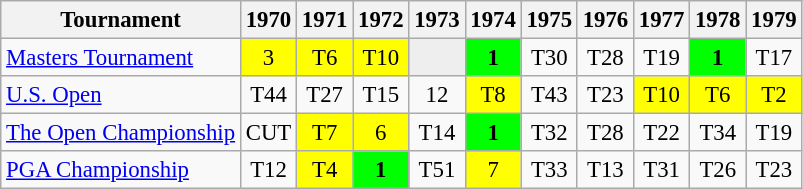<table class="wikitable" style="font-size:95%;text-align:center;">
<tr>
<th>Tournament</th>
<th>1970</th>
<th>1971</th>
<th>1972</th>
<th>1973</th>
<th>1974</th>
<th>1975</th>
<th>1976</th>
<th>1977</th>
<th>1978</th>
<th>1979</th>
</tr>
<tr>
<td align=left><a href='#'>Masters Tournament</a></td>
<td style="background:yellow;">3</td>
<td style="background:yellow;">T6</td>
<td style="background:yellow;">T10</td>
<td style="background:#eee;"></td>
<td style="background:lime;"><strong>1</strong></td>
<td>T30</td>
<td>T28</td>
<td>T19</td>
<td style="background:lime;"><strong>1</strong></td>
<td>T17</td>
</tr>
<tr>
<td align=left><a href='#'>U.S. Open</a></td>
<td>T44</td>
<td>T27</td>
<td>T15</td>
<td>12</td>
<td style="background:yellow;">T8</td>
<td>T43</td>
<td>T23</td>
<td style="background:yellow;">T10</td>
<td style="background:yellow;">T6</td>
<td style="background:yellow;">T2</td>
</tr>
<tr>
<td align=left><a href='#'>The Open Championship</a></td>
<td>CUT</td>
<td style="background:yellow;">T7</td>
<td style="background:yellow;">6</td>
<td>T14</td>
<td style="background:lime;"><strong>1</strong></td>
<td>T32</td>
<td>T28</td>
<td>T22</td>
<td>T34</td>
<td>T19</td>
</tr>
<tr>
<td align=left><a href='#'>PGA Championship</a></td>
<td>T12</td>
<td style="background:yellow;">T4</td>
<td style="background:lime;"><strong>1</strong></td>
<td>T51</td>
<td style="background:yellow;">7</td>
<td>T33</td>
<td>T13</td>
<td>T31</td>
<td>T26</td>
<td>T23</td>
</tr>
</table>
